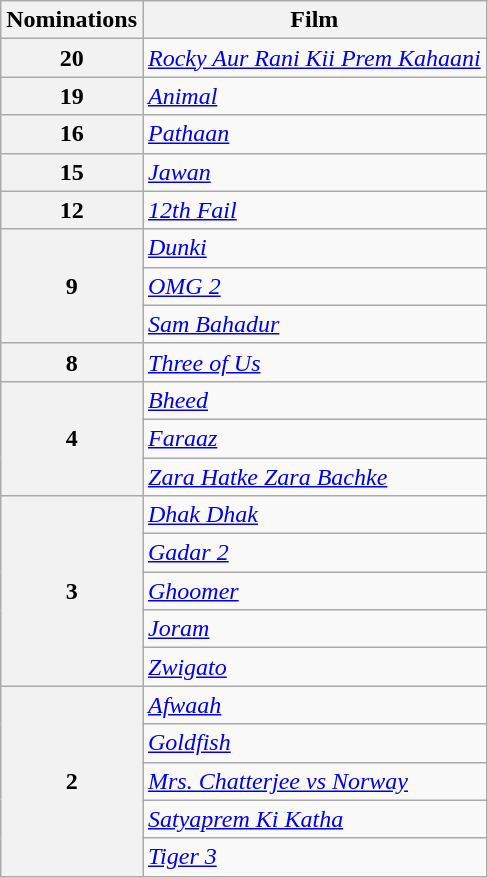<table class="wikitable" style="display:inline-table;">
<tr>
<th>Nominations</th>
<th>Film</th>
</tr>
<tr>
<th>20</th>
<td><em><a href='#'>Rocky Aur Rani Kii Prem Kahaani</a></em></td>
</tr>
<tr>
<th>19</th>
<td><em><a href='#'>Animal</a></em></td>
</tr>
<tr>
<th>16</th>
<td><em><a href='#'>Pathaan</a></em></td>
</tr>
<tr>
<th>15</th>
<td><em><a href='#'>Jawan</a></em></td>
</tr>
<tr>
<th>12</th>
<td><em><a href='#'>12th Fail</a></em></td>
</tr>
<tr>
<th rowspan="3">9</th>
<td><a href='#'><em>Dunki</em></a></td>
</tr>
<tr>
<td><em><a href='#'>OMG 2</a></em></td>
</tr>
<tr>
<td><em><a href='#'>Sam Bahadur</a></em></td>
</tr>
<tr>
<th>8</th>
<td><em><a href='#'>Three of Us</a></em></td>
</tr>
<tr>
<th rowspan="3">4</th>
<td><em><a href='#'>Bheed</a></em></td>
</tr>
<tr>
<td><em><a href='#'>Faraaz</a></em></td>
</tr>
<tr>
<td><em><a href='#'>Zara Hatke Zara Bachke</a></em></td>
</tr>
<tr>
<th rowspan="5">3</th>
<td><em><a href='#'>Dhak Dhak</a></em></td>
</tr>
<tr>
<td><em><a href='#'>Gadar 2</a></em></td>
</tr>
<tr>
<td><em><a href='#'>Ghoomer</a></em></td>
</tr>
<tr>
<td><em><a href='#'>Joram</a></em></td>
</tr>
<tr>
<td><em><a href='#'>Zwigato</a></em></td>
</tr>
<tr>
<th rowspan="5">2</th>
<td><em><a href='#'>Afwaah</a></em></td>
</tr>
<tr>
<td><a href='#'><em>Goldfish</em></a></td>
</tr>
<tr>
<td><em><a href='#'>Mrs. Chatterjee vs Norway</a></em></td>
</tr>
<tr>
<td><em><a href='#'>Satyaprem Ki Katha</a></em></td>
</tr>
<tr>
<td><em><a href='#'>Tiger 3</a></em></td>
</tr>
</table>
